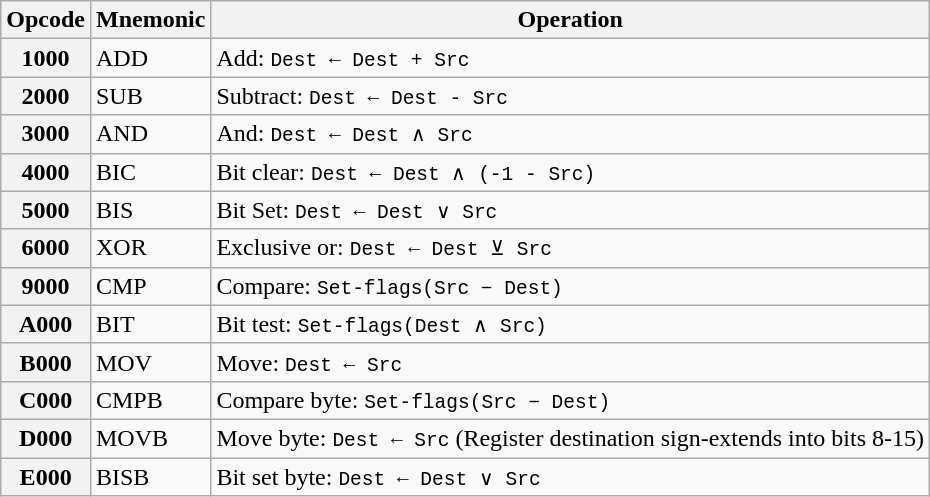<table class="wikitable">
<tr>
<th>Opcode</th>
<th>Mnemonic</th>
<th>Operation</th>
</tr>
<tr>
<th>1000</th>
<td>ADD</td>
<td>Add: <code>Dest ← Dest + Src</code></td>
</tr>
<tr>
<th>2000</th>
<td>SUB</td>
<td>Subtract: <code>Dest ← Dest - Src</code></td>
</tr>
<tr>
<th>3000</th>
<td>AND</td>
<td>And: <code>Dest ← Dest ∧ Src</code></td>
</tr>
<tr>
<th>4000</th>
<td>BIC</td>
<td>Bit clear: <code>Dest ← Dest ∧ (-1 - Src)</code></td>
</tr>
<tr>
<th>5000</th>
<td>BIS</td>
<td>Bit Set: <code>Dest ← Dest ∨ Src</code></td>
</tr>
<tr>
<th>6000</th>
<td>XOR</td>
<td>Exclusive or: <code>Dest ← Dest ⊻ Src</code></td>
</tr>
<tr>
<th>9000</th>
<td>CMP</td>
<td>Compare: <code>Set-flags(Src − Dest)</code></td>
</tr>
<tr>
<th>A000</th>
<td>BIT</td>
<td>Bit test: <code>Set-flags(Dest ∧ Src)</code></td>
</tr>
<tr>
<th>B000</th>
<td>MOV</td>
<td>Move: <code>Dest ← Src</code></td>
</tr>
<tr>
<th>C000</th>
<td>CMPB</td>
<td>Compare byte: <code>Set-flags(Src − Dest)</code></td>
</tr>
<tr>
<th>D000</th>
<td>MOVB</td>
<td>Move byte: <code>Dest ← Src</code> (Register destination sign-extends into bits 8-15)</td>
</tr>
<tr>
<th>E000</th>
<td>BISB</td>
<td>Bit set byte: <code>Dest ← Dest ∨ Src</code></td>
</tr>
</table>
